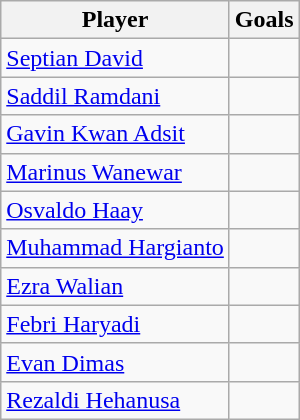<table class="wikitable sortable" style="text-align: left;">
<tr>
<th>Player</th>
<th>Goals</th>
</tr>
<tr>
<td><a href='#'>Septian David</a></td>
<td></td>
</tr>
<tr>
<td><a href='#'>Saddil Ramdani</a></td>
<td></td>
</tr>
<tr>
<td><a href='#'>Gavin Kwan Adsit</a></td>
<td></td>
</tr>
<tr>
<td><a href='#'>Marinus Wanewar</a></td>
<td></td>
</tr>
<tr>
<td><a href='#'>Osvaldo Haay</a></td>
<td></td>
</tr>
<tr>
<td><a href='#'>Muhammad Hargianto</a></td>
<td></td>
</tr>
<tr>
<td><a href='#'>Ezra Walian</a></td>
<td></td>
</tr>
<tr>
<td><a href='#'>Febri Haryadi</a></td>
<td></td>
</tr>
<tr>
<td><a href='#'>Evan Dimas</a></td>
<td></td>
</tr>
<tr>
<td><a href='#'>Rezaldi Hehanusa</a></td>
<td></td>
</tr>
</table>
